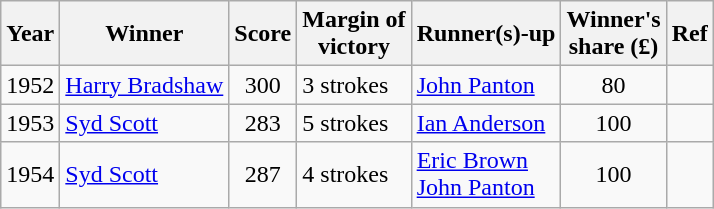<table class="wikitable">
<tr>
<th>Year</th>
<th>Winner</th>
<th>Score</th>
<th>Margin of<br>victory</th>
<th>Runner(s)-up</th>
<th>Winner's<br>share (£)</th>
<th>Ref</th>
</tr>
<tr>
<td>1952</td>
<td> <a href='#'>Harry Bradshaw</a></td>
<td align=center>300</td>
<td>3 strokes</td>
<td> <a href='#'>John Panton</a></td>
<td align=center>80</td>
<td></td>
</tr>
<tr>
<td>1953</td>
<td> <a href='#'>Syd Scott</a></td>
<td align=center>283</td>
<td>5 strokes</td>
<td> <a href='#'>Ian Anderson</a></td>
<td align=center>100</td>
<td></td>
</tr>
<tr>
<td>1954</td>
<td> <a href='#'>Syd Scott</a></td>
<td align=center>287</td>
<td>4 strokes</td>
<td> <a href='#'>Eric Brown</a><br> <a href='#'>John Panton</a></td>
<td align=center>100</td>
<td></td>
</tr>
</table>
